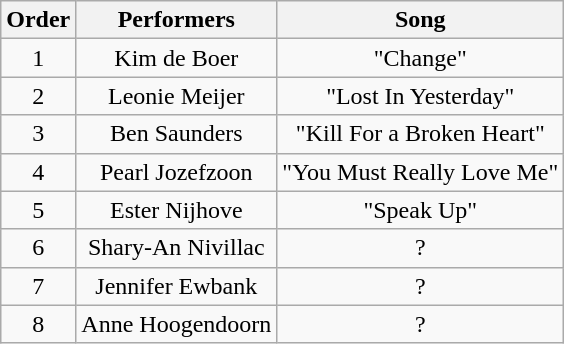<table class="wikitable" style="text-align: center; width: auto;">
<tr>
<th>Order</th>
<th>Performers</th>
<th>Song</th>
</tr>
<tr>
<td>1</td>
<td>Kim de Boer</td>
<td>"Change"</td>
</tr>
<tr>
<td>2</td>
<td>Leonie Meijer</td>
<td>"Lost In Yesterday"</td>
</tr>
<tr>
<td>3</td>
<td>Ben Saunders</td>
<td>"Kill For a Broken Heart"</td>
</tr>
<tr>
<td>4</td>
<td>Pearl Jozefzoon</td>
<td>"You Must Really Love Me"</td>
</tr>
<tr>
<td>5</td>
<td>Ester Nijhove</td>
<td>"Speak Up"</td>
</tr>
<tr>
<td>6</td>
<td>Shary-An Nivillac</td>
<td>?</td>
</tr>
<tr>
<td>7</td>
<td>Jennifer Ewbank</td>
<td>?</td>
</tr>
<tr>
<td>8</td>
<td>Anne Hoogendoorn</td>
<td>?</td>
</tr>
</table>
